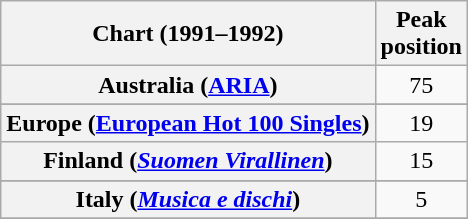<table class="wikitable sortable plainrowheaders" style="text-align:center">
<tr>
<th>Chart (1991–1992)</th>
<th>Peak<br>position</th>
</tr>
<tr>
<th scope="row">Australia (<a href='#'>ARIA</a>)</th>
<td>75</td>
</tr>
<tr>
</tr>
<tr>
<th scope="row">Europe (<a href='#'>European Hot 100 Singles</a>)</th>
<td>19</td>
</tr>
<tr>
<th scope="row">Finland (<a href='#'><em>Suomen Virallinen</em></a>)</th>
<td align="center">15</td>
</tr>
<tr>
</tr>
<tr>
</tr>
<tr>
</tr>
<tr>
<th scope="row">Italy (<em><a href='#'>Musica e dischi</a></em>)</th>
<td>5</td>
</tr>
<tr>
</tr>
<tr>
</tr>
<tr>
</tr>
<tr>
</tr>
<tr>
</tr>
<tr>
</tr>
<tr>
</tr>
</table>
